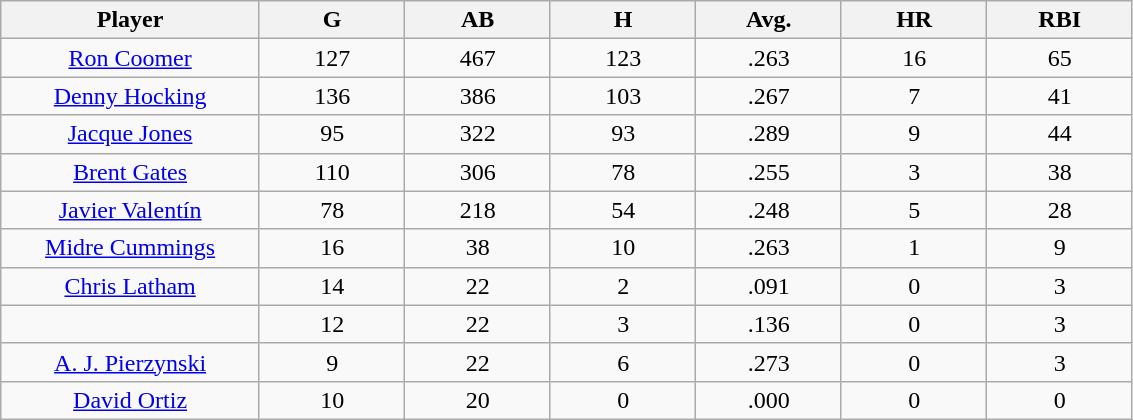<table class="wikitable sortable">
<tr>
<th bgcolor="#DDDDFF" width="16%">Player</th>
<th bgcolor="#DDDDFF" width="9%">G</th>
<th bgcolor="#DDDDFF" width="9%">AB</th>
<th bgcolor="#DDDDFF" width="9%">H</th>
<th bgcolor="#DDDDFF" width="9%">Avg.</th>
<th bgcolor="#DDDDFF" width="9%">HR</th>
<th bgcolor="#DDDDFF" width="9%">RBI</th>
</tr>
<tr align="center">
<td><a href='#'>Ron Coomer</a></td>
<td>127</td>
<td>467</td>
<td>123</td>
<td>.263</td>
<td>16</td>
<td>65</td>
</tr>
<tr align=center>
<td><a href='#'>Denny Hocking</a></td>
<td>136</td>
<td>386</td>
<td>103</td>
<td>.267</td>
<td>7</td>
<td>41</td>
</tr>
<tr align=center>
<td><a href='#'>Jacque Jones</a></td>
<td>95</td>
<td>322</td>
<td>93</td>
<td>.289</td>
<td>9</td>
<td>44</td>
</tr>
<tr align=center>
<td><a href='#'>Brent Gates</a></td>
<td>110</td>
<td>306</td>
<td>78</td>
<td>.255</td>
<td>3</td>
<td>38</td>
</tr>
<tr align=center>
<td><a href='#'>Javier Valentín</a></td>
<td>78</td>
<td>218</td>
<td>54</td>
<td>.248</td>
<td>5</td>
<td>28</td>
</tr>
<tr align=center>
<td><a href='#'>Midre Cummings</a></td>
<td>16</td>
<td>38</td>
<td>10</td>
<td>.263</td>
<td>1</td>
<td>9</td>
</tr>
<tr align=center>
<td><a href='#'>Chris Latham</a></td>
<td>14</td>
<td>22</td>
<td>2</td>
<td>.091</td>
<td>0</td>
<td>3</td>
</tr>
<tr align=center>
<td></td>
<td>12</td>
<td>22</td>
<td>3</td>
<td>.136</td>
<td>0</td>
<td>3</td>
</tr>
<tr align="center">
<td><a href='#'>A. J. Pierzynski</a></td>
<td>9</td>
<td>22</td>
<td>6</td>
<td>.273</td>
<td>0</td>
<td>3</td>
</tr>
<tr align=center>
<td><a href='#'>David Ortiz</a></td>
<td>10</td>
<td>20</td>
<td>0</td>
<td>.000</td>
<td>0</td>
<td>0</td>
</tr>
</table>
